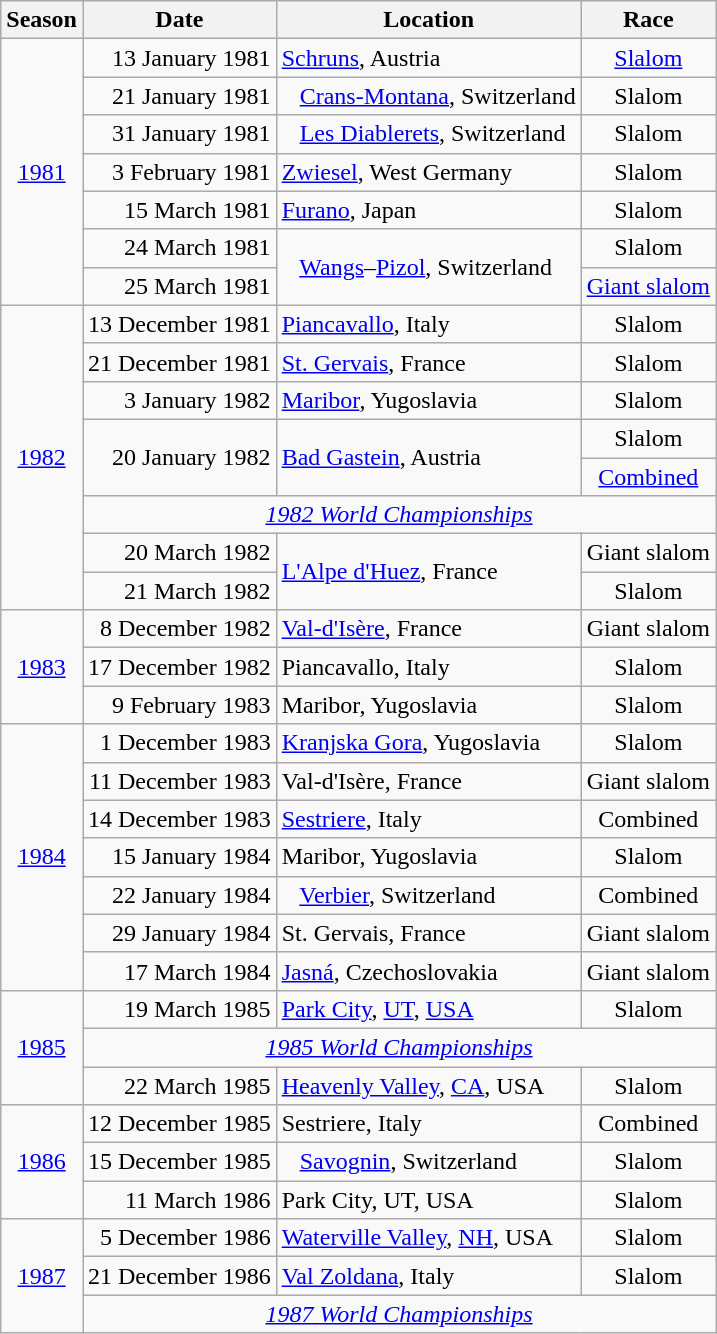<table class="wikitable">
<tr>
<th>Season</th>
<th>Date</th>
<th>Location</th>
<th>Race</th>
</tr>
<tr>
<td rowspan=7 align=center><a href='#'>1981</a></td>
<td align=right>13 January 1981</td>
<td> <a href='#'>Schruns</a>, Austria</td>
<td align=center><a href='#'>Slalom</a></td>
</tr>
<tr>
<td align=right>21 January 1981</td>
<td>   <a href='#'>Crans-Montana</a>, Switzerland</td>
<td align=center>Slalom</td>
</tr>
<tr>
<td align=right>31 January 1981</td>
<td>   <a href='#'>Les Diablerets</a>, Switzerland</td>
<td align=center>Slalom</td>
</tr>
<tr>
<td align=right>3 February 1981</td>
<td> <a href='#'>Zwiesel</a>, West Germany</td>
<td align=center>Slalom</td>
</tr>
<tr>
<td align=right>15 March 1981</td>
<td> <a href='#'>Furano</a>, Japan</td>
<td align=center>Slalom</td>
</tr>
<tr>
<td align=right>24 March 1981</td>
<td rowspan=2>   <a href='#'>Wangs</a>–<a href='#'>Pizol</a>, Switzerland</td>
<td align=center>Slalom</td>
</tr>
<tr>
<td align=right>25 March 1981</td>
<td align=center><a href='#'>Giant slalom</a></td>
</tr>
<tr>
<td rowspan=8 align=center><a href='#'>1982</a></td>
<td align=right>13 December 1981</td>
<td> <a href='#'>Piancavallo</a>, Italy</td>
<td align=center>Slalom</td>
</tr>
<tr>
<td align=right>21 December 1981</td>
<td> <a href='#'>St. Gervais</a>, France</td>
<td align=center>Slalom</td>
</tr>
<tr>
<td align=right>3 January 1982</td>
<td> <a href='#'>Maribor</a>, Yugoslavia</td>
<td align=center>Slalom</td>
</tr>
<tr>
<td align=right rowspan=2>20 January 1982</td>
<td rowspan=2> <a href='#'>Bad Gastein</a>, Austria</td>
<td align=center>Slalom</td>
</tr>
<tr>
<td align=center><a href='#'>Combined</a></td>
</tr>
<tr>
<td colspan=3 align=center> <a href='#'><em>1982 World Championships</em></a></td>
</tr>
<tr>
<td align=right>20 March 1982</td>
<td rowspan=2> <a href='#'>L'Alpe d'Huez</a>, France</td>
<td align=center>Giant slalom</td>
</tr>
<tr>
<td align=right>21 March 1982</td>
<td align=center>Slalom</td>
</tr>
<tr>
<td rowspan=3 align=center><a href='#'>1983</a></td>
<td align=right>8 December 1982</td>
<td> <a href='#'>Val-d'Isère</a>, France</td>
<td align=center>Giant slalom</td>
</tr>
<tr>
<td align=right>17 December 1982</td>
<td> Piancavallo, Italy</td>
<td align=center>Slalom</td>
</tr>
<tr>
<td align=right>9 February 1983</td>
<td> Maribor, Yugoslavia</td>
<td align=center>Slalom</td>
</tr>
<tr>
<td rowspan=7 align=center><a href='#'>1984</a></td>
<td align=right>1 December 1983</td>
<td> <a href='#'>Kranjska Gora</a>, Yugoslavia</td>
<td align=center>Slalom</td>
</tr>
<tr>
<td align=right>11 December 1983</td>
<td> Val-d'Isère, France</td>
<td align=center>Giant slalom</td>
</tr>
<tr>
<td align=right>14 December 1983</td>
<td> <a href='#'>Sestriere</a>, Italy</td>
<td align=center>Combined</td>
</tr>
<tr>
<td align=right>15 January 1984</td>
<td> Maribor, Yugoslavia</td>
<td align=center>Slalom</td>
</tr>
<tr>
<td align=right>22 January 1984</td>
<td>   <a href='#'>Verbier</a>, Switzerland</td>
<td align=center>Combined</td>
</tr>
<tr>
<td align=right>29 January 1984</td>
<td> St. Gervais, France</td>
<td align=center>Giant slalom</td>
</tr>
<tr>
<td align=right>17 March 1984</td>
<td> <a href='#'>Jasná</a>, Czechoslovakia</td>
<td align=center>Giant slalom</td>
</tr>
<tr>
<td rowspan=3 align=center><a href='#'>1985</a></td>
<td align=right>19 March 1985</td>
<td> <a href='#'>Park City</a>, <a href='#'>UT</a>, <a href='#'>USA</a></td>
<td align=center>Slalom</td>
</tr>
<tr>
<td colspan=3 align=center> <a href='#'><em>1985 World Championships</em></a></td>
</tr>
<tr>
<td align=right>22 March 1985</td>
<td> <a href='#'>Heavenly Valley</a>, <a href='#'>CA</a>, USA</td>
<td align=center>Slalom</td>
</tr>
<tr>
<td rowspan=3 align=center><a href='#'>1986</a></td>
<td align=right>12 December 1985</td>
<td> Sestriere, Italy</td>
<td align=center>Combined</td>
</tr>
<tr>
<td align=right>15 December 1985</td>
<td>   <a href='#'>Savognin</a>, Switzerland</td>
<td align=center>Slalom</td>
</tr>
<tr>
<td align=right>11 March 1986</td>
<td> Park City, UT, USA</td>
<td align=center>Slalom</td>
</tr>
<tr>
<td rowspan=3 align=center><a href='#'>1987</a></td>
<td align=right>5 December 1986</td>
<td> <a href='#'>Waterville Valley</a>, <a href='#'>NH</a>, USA</td>
<td align=center>Slalom</td>
</tr>
<tr>
<td align=right>21 December 1986</td>
<td> <a href='#'>Val Zoldana</a>, Italy</td>
<td align=center>Slalom</td>
</tr>
<tr>
<td align=center colspan=3> <a href='#'><em>1987 World Championships</em></a></td>
</tr>
</table>
